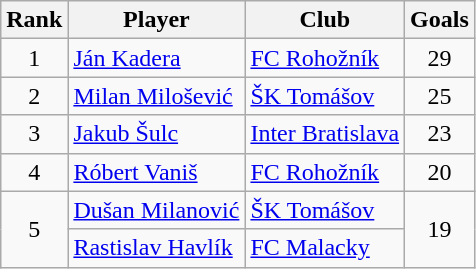<table class="wikitable" style="text-align:center">
<tr>
<th>Rank</th>
<th>Player</th>
<th>Club</th>
<th>Goals</th>
</tr>
<tr>
<td rowspan=1>1</td>
<td align="left"> <a href='#'>Ján Kadera</a></td>
<td align="left"><a href='#'>FC Rohožník</a></td>
<td rowspan=1>29</td>
</tr>
<tr>
<td rowspan=1>2</td>
<td align="left"> <a href='#'>Milan Milošević</a></td>
<td align="left"><a href='#'>ŠK Tomášov</a></td>
<td rowspan=1>25</td>
</tr>
<tr>
<td rowspan=1>3</td>
<td align="left"> <a href='#'>Jakub Šulc</a></td>
<td align="left"><a href='#'>Inter Bratislava</a></td>
<td rowspan=1>23</td>
</tr>
<tr>
<td rowspan=1>4</td>
<td align="left"> <a href='#'>Róbert Vaniš</a></td>
<td align="left"><a href='#'>FC Rohožník</a></td>
<td rowspan=1>20</td>
</tr>
<tr>
<td rowspan=2>5</td>
<td align="left"> <a href='#'>Dušan Milanović</a></td>
<td align="left"><a href='#'>ŠK Tomášov</a></td>
<td rowspan=2>19</td>
</tr>
<tr>
<td align="left"> <a href='#'>Rastislav Havlík</a></td>
<td align="left"><a href='#'>FC Malacky</a></td>
</tr>
</table>
